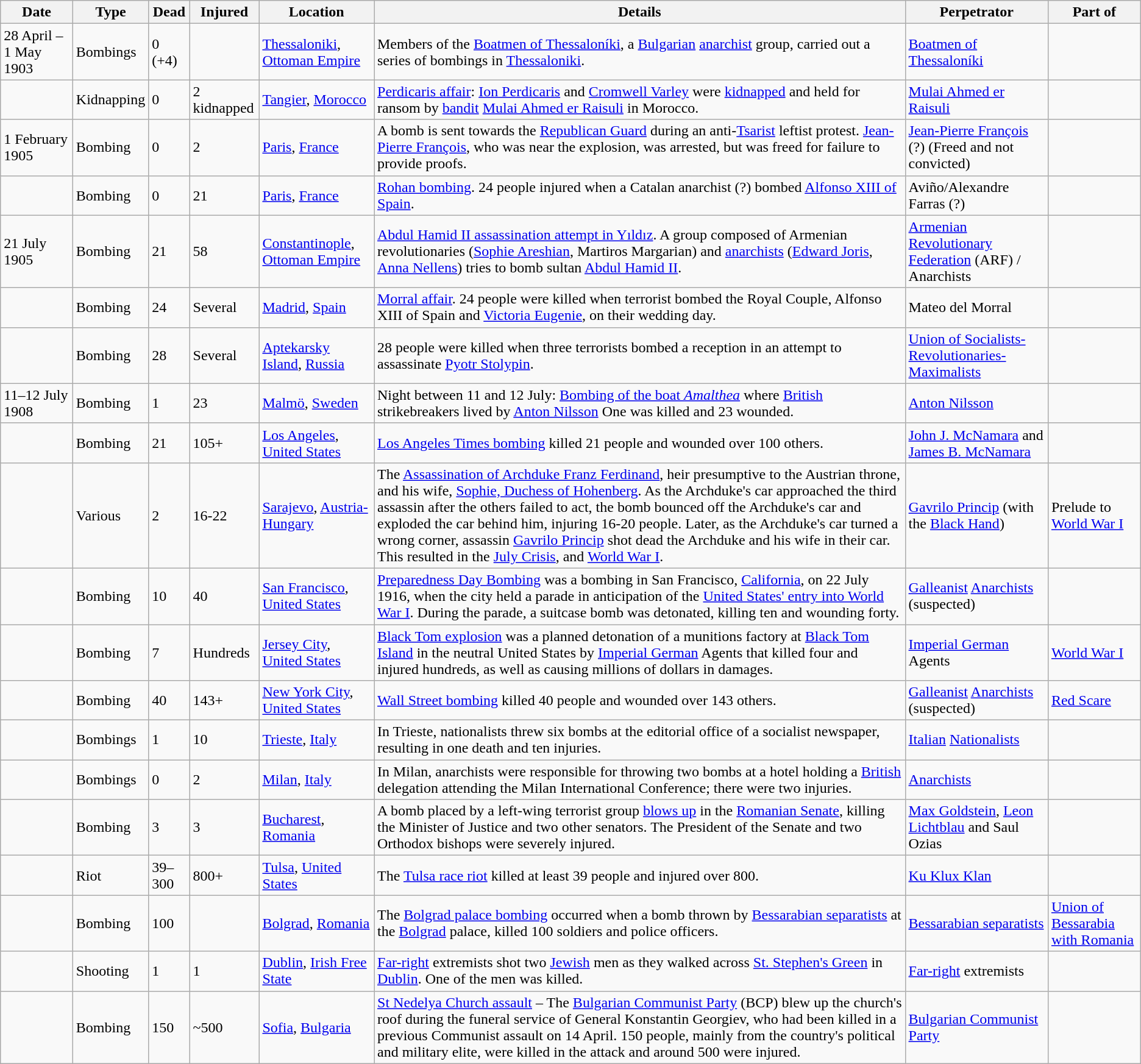<table class="wikitable sortable sticky-header">
<tr>
<th>Date</th>
<th>Type</th>
<th data-sort-type="number">Dead</th>
<th data-sort-type="number">Injured</th>
<th>Location</th>
<th class="unsortable">Details</th>
<th>Perpetrator</th>
<th>Part of<br></th>
</tr>
<tr>
<td>28 April – 1 May 1903</td>
<td>Bombings</td>
<td>0 (+4)</td>
<td></td>
<td> <a href='#'>Thessaloniki</a>, <a href='#'>Ottoman Empire</a></td>
<td>Members of the <a href='#'>Boatmen of Thessaloníki</a>, a <a href='#'>Bulgarian</a> <a href='#'>anarchist</a> group, carried out a series of bombings in <a href='#'>Thessaloniki</a>.</td>
<td><a href='#'>Boatmen of Thessaloníki</a></td>
<td></td>
</tr>
<tr>
<td></td>
<td>Kidnapping</td>
<td>0</td>
<td>2 kidnapped</td>
<td> <a href='#'>Tangier</a>, <a href='#'>Morocco</a></td>
<td><a href='#'>Perdicaris affair</a>: <a href='#'>Ion Perdicaris</a> and <a href='#'>Cromwell Varley</a> were <a href='#'>kidnapped</a> and held for ransom by <a href='#'>bandit</a> <a href='#'>Mulai Ahmed er Raisuli</a> in Morocco.</td>
<td><a href='#'>Mulai Ahmed er Raisuli</a></td>
<td></td>
</tr>
<tr>
<td>1 February 1905</td>
<td>Bombing</td>
<td>0</td>
<td>2</td>
<td> <a href='#'>Paris</a>, <a href='#'>France</a></td>
<td>A bomb is sent towards the <a href='#'>Republican Guard</a> during an anti-<a href='#'>Tsarist</a> leftist protest. <a href='#'>Jean-Pierre François</a>, who was near the explosion, was arrested, but was freed for failure to provide proofs.</td>
<td><a href='#'>Jean-Pierre François</a> (?) (Freed and not convicted)</td>
<td></td>
</tr>
<tr>
<td></td>
<td>Bombing</td>
<td>0</td>
<td>21</td>
<td> <a href='#'>Paris</a>, <a href='#'>France</a></td>
<td><a href='#'>Rohan bombing</a>. 24 people injured when a Catalan anarchist (?) bombed <a href='#'>Alfonso XIII of Spain</a>.</td>
<td>Aviño/Alexandre Farras (?)</td>
<td></td>
</tr>
<tr>
<td>21 July 1905</td>
<td>Bombing</td>
<td>21</td>
<td>58</td>
<td> <a href='#'>Constantinople</a>, <a href='#'>Ottoman Empire</a></td>
<td><a href='#'>Abdul Hamid II assassination attempt in Yıldız</a>. A group composed of Armenian revolutionaries (<a href='#'>Sophie Areshian</a>, Martiros Margarian) and <a href='#'>anarchists</a> (<a href='#'>Edward Joris</a>, <a href='#'>Anna Nellens</a>) tries to bomb sultan <a href='#'>Abdul Hamid II</a>.</td>
<td><a href='#'>Armenian Revolutionary Federation</a> (ARF) / Anarchists</td>
<td></td>
</tr>
<tr>
<td></td>
<td>Bombing</td>
<td>24</td>
<td>Several</td>
<td> <a href='#'>Madrid</a>, <a href='#'>Spain</a></td>
<td><a href='#'>Morral affair</a>. 24 people were killed when terrorist bombed the Royal Couple, Alfonso XIII of Spain and <a href='#'>Victoria Eugenie</a>, on their wedding day.</td>
<td>Mateo del Morral</td>
<td></td>
</tr>
<tr>
<td></td>
<td>Bombing</td>
<td>28</td>
<td>Several</td>
<td> <a href='#'>Aptekarsky Island</a>, <a href='#'>Russia</a></td>
<td>28 people were killed when three terrorists bombed a reception in an attempt to assassinate <a href='#'>Pyotr Stolypin</a>.</td>
<td><a href='#'>Union of Socialists-Revolutionaries-Maximalists</a></td>
<td></td>
</tr>
<tr>
<td>11–12 July 1908</td>
<td>Bombing</td>
<td>1</td>
<td>23</td>
<td> <a href='#'>Malmö</a>, <a href='#'>Sweden</a></td>
<td>Night between 11 and 12 July: <a href='#'>Bombing of the boat <em>Amalthea</em></a> where <a href='#'>British</a> strikebreakers lived by <a href='#'>Anton Nilsson</a> One was killed and 23 wounded.</td>
<td><a href='#'>Anton Nilsson</a></td>
<td></td>
</tr>
<tr>
<td></td>
<td>Bombing</td>
<td>21</td>
<td>105+</td>
<td> <a href='#'>Los Angeles</a>, <a href='#'>United States</a></td>
<td><a href='#'>Los Angeles Times bombing</a> killed 21 people and wounded over 100 others.</td>
<td><a href='#'>John J. McNamara</a> and <a href='#'>James B. McNamara</a></td>
<td></td>
</tr>
<tr>
<td></td>
<td>Various</td>
<td>2</td>
<td>16-22</td>
<td> <a href='#'>Sarajevo</a>, <a href='#'>Austria-Hungary</a></td>
<td>The <a href='#'>Assassination of Archduke Franz Ferdinand</a>, heir presumptive to the Austrian throne, and his wife, <a href='#'>Sophie, Duchess of Hohenberg</a>. As the Archduke's car approached the third assassin after the others failed to act, the bomb bounced off the Archduke's car and exploded the car behind him, injuring 16-20 people. Later, as the Archduke's car turned a wrong corner, assassin <a href='#'>Gavrilo Princip</a> shot dead the Archduke and his wife in their car. This resulted in the <a href='#'>July Crisis</a>, and <a href='#'>World War I</a>.</td>
<td><a href='#'>Gavrilo Princip</a> (with the <a href='#'>Black Hand</a>)</td>
<td>Prelude to <a href='#'>World War I</a></td>
</tr>
<tr>
<td></td>
<td>Bombing</td>
<td>10</td>
<td>40</td>
<td> <a href='#'>San Francisco</a>, <a href='#'>United States</a></td>
<td><a href='#'>Preparedness Day Bombing</a> was a bombing in San Francisco, <a href='#'>California</a>, on 22 July 1916, when the city held a parade in anticipation of the <a href='#'>United States' entry into World War I</a>. During the parade, a suitcase bomb was detonated, killing ten and wounding forty.</td>
<td><a href='#'>Galleanist</a> <a href='#'>Anarchists</a> (suspected)</td>
<td></td>
</tr>
<tr>
<td></td>
<td>Bombing</td>
<td>7</td>
<td>Hundreds</td>
<td> <a href='#'>Jersey City</a>, <a href='#'>United States</a></td>
<td><a href='#'>Black Tom explosion</a> was a planned detonation of a munitions factory at <a href='#'>Black Tom Island</a> in the neutral United States by <a href='#'>Imperial German</a> Agents that killed four and injured hundreds, as well as causing millions of dollars in damages.</td>
<td><a href='#'>Imperial German</a> Agents</td>
<td><a href='#'>World War I</a></td>
</tr>
<tr>
<td></td>
<td>Bombing</td>
<td>40</td>
<td>143+</td>
<td> <a href='#'>New York City</a>, <a href='#'>United States</a></td>
<td><a href='#'>Wall Street bombing</a> killed 40 people and wounded over 143 others.</td>
<td><a href='#'>Galleanist</a> <a href='#'>Anarchists</a> (suspected)</td>
<td><a href='#'>Red Scare</a></td>
</tr>
<tr>
<td></td>
<td>Bombings</td>
<td>1</td>
<td>10</td>
<td> <a href='#'>Trieste</a>, <a href='#'>Italy</a></td>
<td>In Trieste, nationalists threw six bombs at the editorial office of a socialist newspaper, resulting in one death and ten injuries.</td>
<td><a href='#'>Italian</a> <a href='#'>Nationalists</a></td>
<td></td>
</tr>
<tr>
<td></td>
<td>Bombings</td>
<td>0</td>
<td>2</td>
<td> <a href='#'>Milan</a>, <a href='#'>Italy</a></td>
<td>In Milan, anarchists were responsible for throwing two bombs at a hotel holding a <a href='#'>British</a> delegation attending the Milan International Conference; there were two injuries.</td>
<td><a href='#'>Anarchists</a></td>
<td></td>
</tr>
<tr>
<td></td>
<td>Bombing</td>
<td>3</td>
<td>3</td>
<td> <a href='#'>Bucharest</a>, <a href='#'>Romania</a></td>
<td>A bomb placed by a left-wing terrorist group <a href='#'>blows up</a> in the <a href='#'>Romanian Senate</a>, killing the Minister of Justice and two other senators. The President of the Senate and two Orthodox bishops were severely injured.</td>
<td><a href='#'>Max Goldstein</a>, <a href='#'>Leon Lichtblau</a> and Saul Ozias</td>
<td></td>
</tr>
<tr>
<td></td>
<td>Riot</td>
<td>39–300</td>
<td>800+</td>
<td> <a href='#'>Tulsa</a>, <a href='#'>United States</a></td>
<td>The <a href='#'>Tulsa race riot</a> killed at least 39 people and injured over 800.</td>
<td><a href='#'>Ku Klux Klan</a></td>
<td></td>
</tr>
<tr>
<td></td>
<td>Bombing</td>
<td>100</td>
<td></td>
<td> <a href='#'>Bolgrad</a>, <a href='#'>Romania</a></td>
<td>The <a href='#'>Bolgrad palace bombing</a> occurred when a bomb thrown by <a href='#'>Bessarabian separatists</a> at the <a href='#'>Bolgrad</a> palace, killed 100 soldiers and police officers.</td>
<td><a href='#'>Bessarabian separatists</a></td>
<td><a href='#'>Union of Bessarabia with Romania</a></td>
</tr>
<tr>
<td></td>
<td>Shooting</td>
<td>1</td>
<td>1</td>
<td> <a href='#'>Dublin</a>, <a href='#'>Irish Free State</a></td>
<td><a href='#'>Far-right</a> extremists shot two <a href='#'>Jewish</a> men as they walked across <a href='#'>St. Stephen's Green</a> in <a href='#'>Dublin</a>. One of the men was killed.</td>
<td><a href='#'>Far-right</a> extremists</td>
<td></td>
</tr>
<tr>
<td></td>
<td>Bombing</td>
<td>150</td>
<td>~500</td>
<td> <a href='#'>Sofia</a>, <a href='#'>Bulgaria</a></td>
<td><a href='#'>St Nedelya Church assault</a> – The <a href='#'>Bulgarian Communist Party</a> (BCP) blew up the church's roof during the funeral service of General Konstantin Georgiev, who had been killed in a previous Communist assault on 14 April. 150 people, mainly from the country's political and military elite, were killed in the attack and around 500 were injured.</td>
<td><a href='#'>Bulgarian Communist Party</a></td>
<td></td>
</tr>
</table>
